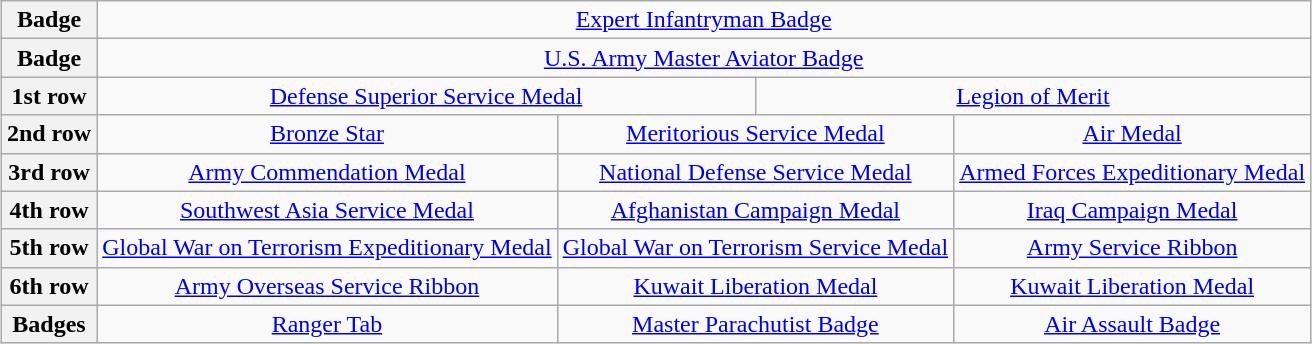<table class="wikitable" style="margin:1em auto; text-align:center;">
<tr>
<th>Badge</th>
<td colspan="12"><a href='#'>Expert Infantryman Badge</a></td>
</tr>
<tr>
<th>Badge</th>
<td colspan="12"><a href='#'>U.S. Army Master Aviator Badge</a></td>
</tr>
<tr>
<th>1st row</th>
<td colspan="6"><a href='#'>Defense Superior Service Medal</a></td>
<td colspan="6"><a href='#'>Legion of Merit</a></td>
</tr>
<tr>
<th>2nd row</th>
<td colspan="4"><a href='#'>Bronze Star</a></td>
<td colspan="4"><a href='#'>Meritorious Service Medal</a> <br></td>
<td colspan="4"><a href='#'>Air Medal</a></td>
</tr>
<tr>
<th>3rd row</th>
<td colspan="4"><a href='#'>Army Commendation Medal</a> <br></td>
<td colspan="4"><a href='#'>National Defense Service Medal</a> <br></td>
<td colspan="4"><a href='#'>Armed Forces Expeditionary Medal</a> <br></td>
</tr>
<tr>
<th>4th row</th>
<td colspan="4"><a href='#'>Southwest Asia Service Medal</a> <br></td>
<td colspan="4"><a href='#'>Afghanistan Campaign Medal</a> <br></td>
<td colspan="4"><a href='#'>Iraq Campaign Medal</a> <br></td>
</tr>
<tr>
<th>5th row</th>
<td colspan="4"><a href='#'>Global War on Terrorism Expeditionary Medal</a></td>
<td colspan="4"><a href='#'>Global War on Terrorism Service Medal</a></td>
<td colspan="4"><a href='#'>Army Service Ribbon</a></td>
</tr>
<tr>
<th>6th row</th>
<td colspan="4"><a href='#'>Army Overseas Service Ribbon</a> <br></td>
<td colspan="4"><a href='#'>Kuwait Liberation Medal</a> <br></td>
<td colspan="4"><a href='#'>Kuwait Liberation Medal</a> <br></td>
</tr>
<tr>
<th>Badges</th>
<td colspan="4"><a href='#'>Ranger Tab</a></td>
<td colspan="4"><a href='#'>Master Parachutist Badge</a></td>
<td colspan="4"><a href='#'>Air Assault Badge</a></td>
</tr>
</table>
